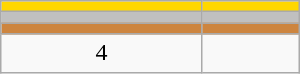<table class="wikitable" style="width:200px;">
<tr style="background:gold;">
<td align=center></td>
<td></td>
</tr>
<tr style="background:silver;">
<td align=center></td>
<td></td>
</tr>
<tr style="background:peru;">
<td align=center></td>
<td></td>
</tr>
<tr>
<td align=center>4</td>
<td></td>
</tr>
</table>
